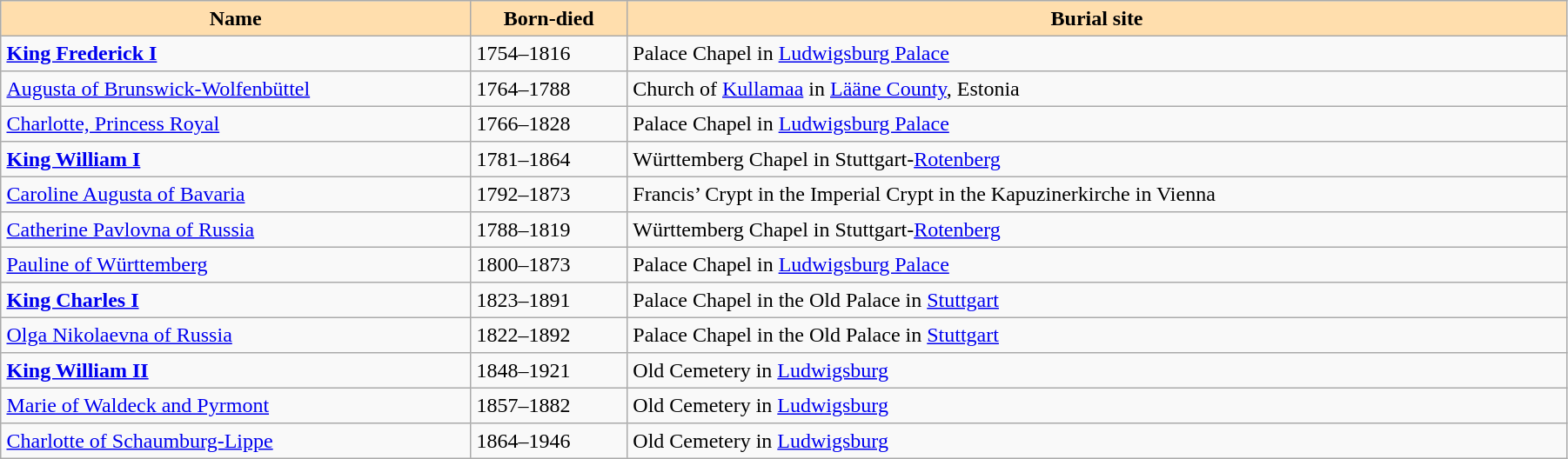<table width = "95%" border = 1 border="1" cellpadding="4" cellspacing="0" style="margin: 0.5em 1em 0.5em 0; background: #f9f9f9; border: 1px #aaa solid; border-collapse: collapse;">
<tr>
<th width="30%" bgcolor="#ffdead">Name</th>
<th width="10%" bgcolor="#ffdead">Born-died</th>
<th width="90%" bgcolor="#ffdead">Burial site</th>
</tr>
<tr>
<td><strong><a href='#'>King Frederick I</a></strong></td>
<td>1754–1816</td>
<td>Palace Chapel in <a href='#'>Ludwigsburg Palace</a></td>
</tr>
<tr>
<td><a href='#'>Augusta of Brunswick-Wolfenbüttel</a></td>
<td>1764–1788</td>
<td>Church of <a href='#'>Kullamaa</a> in <a href='#'>Lääne County</a>, Estonia</td>
</tr>
<tr>
<td><a href='#'>Charlotte, Princess Royal</a></td>
<td>1766–1828</td>
<td>Palace Chapel in <a href='#'>Ludwigsburg Palace</a></td>
</tr>
<tr>
<td><strong><a href='#'>King William I</a></strong></td>
<td>1781–1864</td>
<td>Württemberg Chapel in Stuttgart-<a href='#'>Rotenberg</a></td>
</tr>
<tr>
<td><a href='#'>Caroline Augusta of Bavaria</a></td>
<td>1792–1873</td>
<td>Francis’ Crypt in the Imperial Crypt in the Kapuzinerkirche in Vienna</td>
</tr>
<tr>
<td><a href='#'>Catherine Pavlovna of Russia</a></td>
<td>1788–1819</td>
<td>Württemberg Chapel in Stuttgart-<a href='#'>Rotenberg</a></td>
</tr>
<tr>
<td><a href='#'>Pauline of Württemberg</a></td>
<td>1800–1873</td>
<td>Palace Chapel in <a href='#'>Ludwigsburg Palace</a></td>
</tr>
<tr>
<td><strong><a href='#'>King Charles I</a></strong></td>
<td>1823–1891</td>
<td>Palace Chapel in the Old Palace in <a href='#'>Stuttgart</a></td>
</tr>
<tr>
<td><a href='#'>Olga Nikolaevna of Russia</a></td>
<td>1822–1892</td>
<td>Palace Chapel in the Old Palace in <a href='#'>Stuttgart</a></td>
</tr>
<tr>
<td><strong><a href='#'>King William II</a></strong></td>
<td>1848–1921</td>
<td>Old Cemetery in <a href='#'>Ludwigsburg</a></td>
</tr>
<tr>
<td><a href='#'>Marie of Waldeck and Pyrmont</a></td>
<td>1857–1882</td>
<td>Old Cemetery in <a href='#'>Ludwigsburg</a></td>
</tr>
<tr>
<td><a href='#'>Charlotte of Schaumburg-Lippe</a></td>
<td>1864–1946</td>
<td>Old Cemetery in <a href='#'>Ludwigsburg</a></td>
</tr>
</table>
